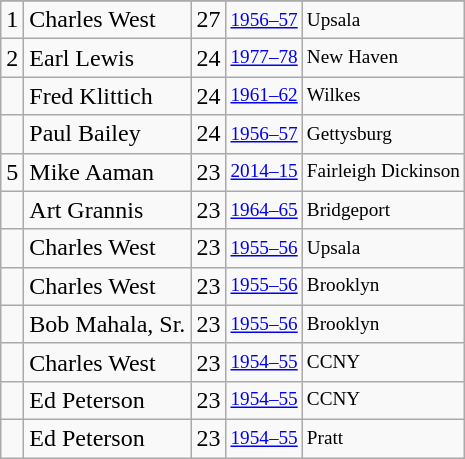<table class="wikitable">
<tr>
</tr>
<tr>
<td>1</td>
<td>Charles West</td>
<td>27</td>
<td style="font-size:80%;"><a href='#'>1956–57</a></td>
<td style="font-size:80%;">Upsala</td>
</tr>
<tr>
<td>2</td>
<td>Earl Lewis</td>
<td>24</td>
<td style="font-size:80%;"><a href='#'>1977–78</a></td>
<td style="font-size:80%;">New Haven</td>
</tr>
<tr>
<td></td>
<td>Fred Klittich</td>
<td>24</td>
<td style="font-size:80%;"><a href='#'>1961–62</a></td>
<td style="font-size:80%;">Wilkes</td>
</tr>
<tr>
<td></td>
<td>Paul Bailey</td>
<td>24</td>
<td style="font-size:80%;"><a href='#'>1956–57</a></td>
<td style="font-size:80%;">Gettysburg</td>
</tr>
<tr>
<td>5</td>
<td>Mike Aaman</td>
<td>23</td>
<td style="font-size:80%;"><a href='#'>2014–15</a></td>
<td style="font-size:80%;">Fairleigh Dickinson</td>
</tr>
<tr>
<td></td>
<td>Art Grannis</td>
<td>23</td>
<td style="font-size:80%;"><a href='#'>1964–65</a></td>
<td style="font-size:80%;">Bridgeport</td>
</tr>
<tr>
<td></td>
<td>Charles West</td>
<td>23</td>
<td style="font-size:80%;"><a href='#'>1955–56</a></td>
<td style="font-size:80%;">Upsala</td>
</tr>
<tr>
<td></td>
<td>Charles West</td>
<td>23</td>
<td style="font-size:80%;"><a href='#'>1955–56</a></td>
<td style="font-size:80%;">Brooklyn</td>
</tr>
<tr>
<td></td>
<td>Bob Mahala, Sr.</td>
<td>23</td>
<td style="font-size:80%;"><a href='#'>1955–56</a></td>
<td style="font-size:80%;">Brooklyn</td>
</tr>
<tr>
<td></td>
<td>Charles West</td>
<td>23</td>
<td style="font-size:80%;"><a href='#'>1954–55</a></td>
<td style="font-size:80%;">CCNY</td>
</tr>
<tr>
<td></td>
<td>Ed Peterson</td>
<td>23</td>
<td style="font-size:80%;"><a href='#'>1954–55</a></td>
<td style="font-size:80%;">CCNY</td>
</tr>
<tr>
<td></td>
<td>Ed Peterson</td>
<td>23</td>
<td style="font-size:80%;"><a href='#'>1954–55</a></td>
<td style="font-size:80%;">Pratt</td>
</tr>
</table>
